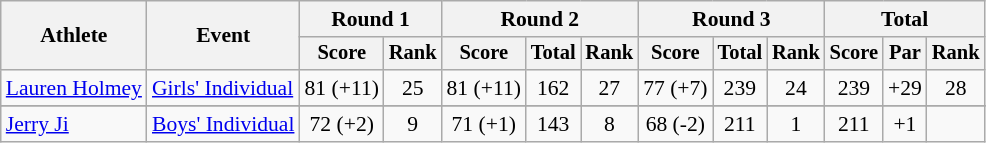<table class="wikitable" style="font-size:90%">
<tr>
<th rowspan="2">Athlete</th>
<th rowspan="2">Event</th>
<th colspan="2">Round 1</th>
<th colspan="3">Round 2</th>
<th colspan="3">Round 3</th>
<th colspan="3">Total</th>
</tr>
<tr style="font-size:95%">
<th>Score</th>
<th>Rank</th>
<th>Score</th>
<th>Total</th>
<th>Rank</th>
<th>Score</th>
<th>Total</th>
<th>Rank</th>
<th>Score</th>
<th>Par</th>
<th>Rank</th>
</tr>
<tr align=center>
<td align=left><a href='#'>Lauren Holmey</a></td>
<td align=left><a href='#'>Girls' Individual</a></td>
<td>81 (+11)</td>
<td>25</td>
<td>81 (+11)</td>
<td>162</td>
<td>27</td>
<td>77 (+7)</td>
<td>239</td>
<td>24</td>
<td>239</td>
<td>+29</td>
<td>28</td>
</tr>
<tr>
</tr>
<tr align=center>
<td align=left><a href='#'>Jerry Ji</a></td>
<td align=left><a href='#'>Boys' Individual</a></td>
<td>72 (+2)</td>
<td>9</td>
<td>71 (+1)</td>
<td>143</td>
<td>8</td>
<td>68 (-2)</td>
<td>211</td>
<td>1</td>
<td>211</td>
<td>+1</td>
<td></td>
</tr>
</table>
